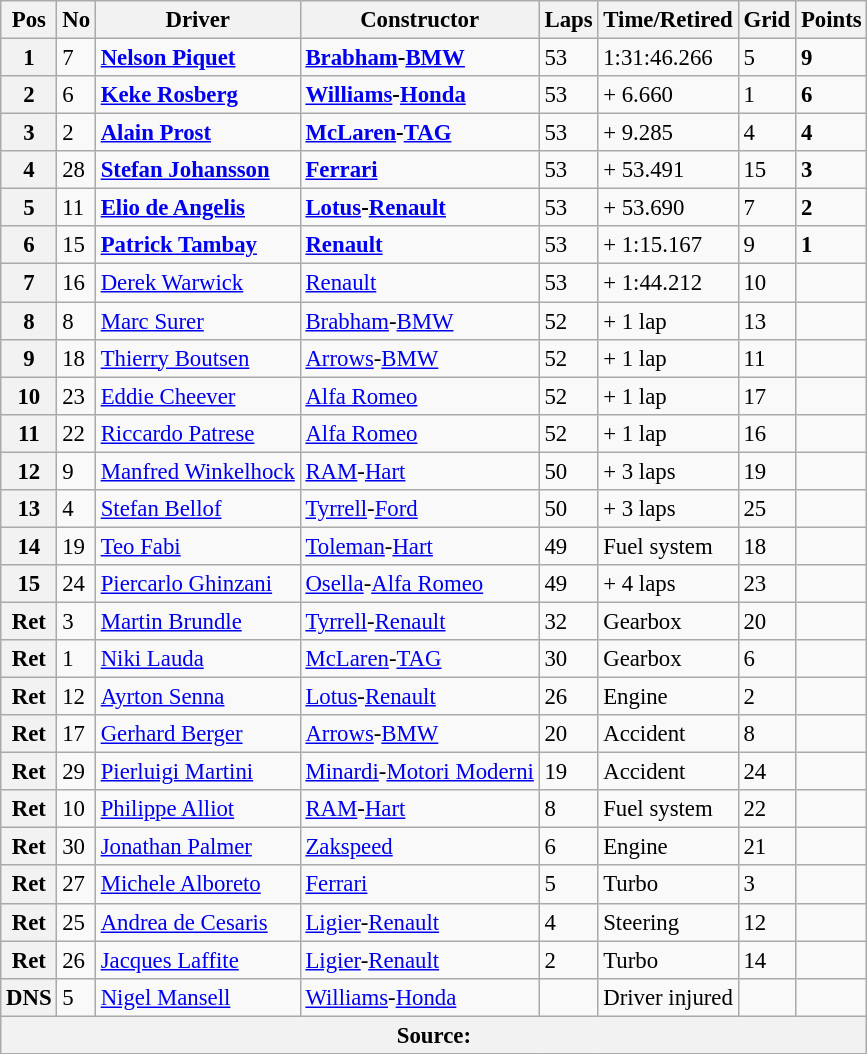<table class="wikitable" style="font-size: 95%;">
<tr>
<th>Pos</th>
<th>No</th>
<th>Driver</th>
<th>Constructor</th>
<th>Laps</th>
<th>Time/Retired</th>
<th>Grid</th>
<th>Points</th>
</tr>
<tr>
<th>1</th>
<td>7</td>
<td> <strong><a href='#'>Nelson Piquet</a></strong></td>
<td><strong><a href='#'>Brabham</a>-<a href='#'>BMW</a></strong></td>
<td>53</td>
<td>1:31:46.266</td>
<td>5</td>
<td><strong>9</strong></td>
</tr>
<tr>
<th>2</th>
<td>6</td>
<td> <strong><a href='#'>Keke Rosberg</a></strong></td>
<td><strong><a href='#'>Williams</a>-<a href='#'>Honda</a></strong></td>
<td>53</td>
<td>+ 6.660</td>
<td>1</td>
<td><strong>6</strong></td>
</tr>
<tr>
<th>3</th>
<td>2</td>
<td> <strong><a href='#'>Alain Prost</a></strong></td>
<td><strong><a href='#'>McLaren</a>-<a href='#'>TAG</a></strong></td>
<td>53</td>
<td>+ 9.285</td>
<td>4</td>
<td><strong>4</strong></td>
</tr>
<tr>
<th>4</th>
<td>28</td>
<td> <strong><a href='#'>Stefan Johansson</a></strong></td>
<td><strong><a href='#'>Ferrari</a></strong></td>
<td>53</td>
<td>+ 53.491</td>
<td>15</td>
<td><strong>3</strong></td>
</tr>
<tr>
<th>5</th>
<td>11</td>
<td> <strong><a href='#'>Elio de Angelis</a></strong></td>
<td><strong><a href='#'>Lotus</a>-<a href='#'>Renault</a></strong></td>
<td>53</td>
<td>+ 53.690</td>
<td>7</td>
<td><strong>2</strong></td>
</tr>
<tr>
<th>6</th>
<td>15</td>
<td> <strong><a href='#'>Patrick Tambay</a></strong></td>
<td><strong><a href='#'>Renault</a></strong></td>
<td>53</td>
<td>+ 1:15.167</td>
<td>9</td>
<td><strong>1</strong></td>
</tr>
<tr>
<th>7</th>
<td>16</td>
<td> <a href='#'>Derek Warwick</a></td>
<td><a href='#'>Renault</a></td>
<td>53</td>
<td>+ 1:44.212</td>
<td>10</td>
<td> </td>
</tr>
<tr>
<th>8</th>
<td>8</td>
<td> <a href='#'>Marc Surer</a></td>
<td><a href='#'>Brabham</a>-<a href='#'>BMW</a></td>
<td>52</td>
<td>+ 1 lap</td>
<td>13</td>
<td> </td>
</tr>
<tr>
<th>9</th>
<td>18</td>
<td> <a href='#'>Thierry Boutsen</a></td>
<td><a href='#'>Arrows</a>-<a href='#'>BMW</a></td>
<td>52</td>
<td>+ 1 lap</td>
<td>11</td>
<td> </td>
</tr>
<tr>
<th>10</th>
<td>23</td>
<td> <a href='#'>Eddie Cheever</a></td>
<td><a href='#'>Alfa Romeo</a></td>
<td>52</td>
<td>+ 1 lap</td>
<td>17</td>
<td> </td>
</tr>
<tr>
<th>11</th>
<td>22</td>
<td> <a href='#'>Riccardo Patrese</a></td>
<td><a href='#'>Alfa Romeo</a></td>
<td>52</td>
<td>+ 1 lap</td>
<td>16</td>
<td> </td>
</tr>
<tr>
<th>12</th>
<td>9</td>
<td> <a href='#'>Manfred Winkelhock</a></td>
<td><a href='#'>RAM</a>-<a href='#'>Hart</a></td>
<td>50</td>
<td>+ 3 laps</td>
<td>19</td>
<td> </td>
</tr>
<tr>
<th>13</th>
<td>4</td>
<td> <a href='#'>Stefan Bellof</a></td>
<td><a href='#'>Tyrrell</a>-<a href='#'>Ford</a></td>
<td>50</td>
<td>+ 3 laps</td>
<td>25</td>
<td> </td>
</tr>
<tr>
<th>14</th>
<td>19</td>
<td> <a href='#'>Teo Fabi</a></td>
<td><a href='#'>Toleman</a>-<a href='#'>Hart</a></td>
<td>49</td>
<td>Fuel system</td>
<td>18</td>
<td> </td>
</tr>
<tr>
<th>15</th>
<td>24</td>
<td> <a href='#'>Piercarlo Ghinzani</a></td>
<td><a href='#'>Osella</a>-<a href='#'>Alfa Romeo</a></td>
<td>49</td>
<td>+ 4 laps</td>
<td>23</td>
<td> </td>
</tr>
<tr>
<th>Ret</th>
<td>3</td>
<td> <a href='#'>Martin Brundle</a></td>
<td><a href='#'>Tyrrell</a>-<a href='#'>Renault</a></td>
<td>32</td>
<td>Gearbox</td>
<td>20</td>
<td> </td>
</tr>
<tr>
<th>Ret</th>
<td>1</td>
<td> <a href='#'>Niki Lauda</a></td>
<td><a href='#'>McLaren</a>-<a href='#'>TAG</a></td>
<td>30</td>
<td>Gearbox</td>
<td>6</td>
<td> </td>
</tr>
<tr>
<th>Ret</th>
<td>12</td>
<td> <a href='#'>Ayrton Senna</a></td>
<td><a href='#'>Lotus</a>-<a href='#'>Renault</a></td>
<td>26</td>
<td>Engine</td>
<td>2</td>
<td> </td>
</tr>
<tr>
<th>Ret</th>
<td>17</td>
<td> <a href='#'>Gerhard Berger</a></td>
<td><a href='#'>Arrows</a>-<a href='#'>BMW</a></td>
<td>20</td>
<td>Accident</td>
<td>8</td>
<td> </td>
</tr>
<tr>
<th>Ret</th>
<td>29</td>
<td> <a href='#'>Pierluigi Martini</a></td>
<td><a href='#'>Minardi</a>-<a href='#'>Motori Moderni</a></td>
<td>19</td>
<td>Accident</td>
<td>24</td>
<td> </td>
</tr>
<tr>
<th>Ret</th>
<td>10</td>
<td> <a href='#'>Philippe Alliot</a></td>
<td><a href='#'>RAM</a>-<a href='#'>Hart</a></td>
<td>8</td>
<td>Fuel system</td>
<td>22</td>
<td> </td>
</tr>
<tr>
<th>Ret</th>
<td>30</td>
<td> <a href='#'>Jonathan Palmer</a></td>
<td><a href='#'>Zakspeed</a></td>
<td>6</td>
<td>Engine</td>
<td>21</td>
<td> </td>
</tr>
<tr>
<th>Ret</th>
<td>27</td>
<td> <a href='#'>Michele Alboreto</a></td>
<td><a href='#'>Ferrari</a></td>
<td>5</td>
<td>Turbo</td>
<td>3</td>
<td> </td>
</tr>
<tr>
<th>Ret</th>
<td>25</td>
<td> <a href='#'>Andrea de Cesaris</a></td>
<td><a href='#'>Ligier</a>-<a href='#'>Renault</a></td>
<td>4</td>
<td>Steering</td>
<td>12</td>
<td> </td>
</tr>
<tr>
<th>Ret</th>
<td>26</td>
<td> <a href='#'>Jacques Laffite</a></td>
<td><a href='#'>Ligier</a>-<a href='#'>Renault</a></td>
<td>2</td>
<td>Turbo</td>
<td>14</td>
<td> </td>
</tr>
<tr>
<th>DNS</th>
<td>5</td>
<td> <a href='#'>Nigel Mansell</a></td>
<td><a href='#'>Williams</a>-<a href='#'>Honda</a></td>
<td></td>
<td>Driver injured</td>
<td></td>
<td> </td>
</tr>
<tr>
<th colspan="8" style="text-align: center">Source:</th>
</tr>
</table>
